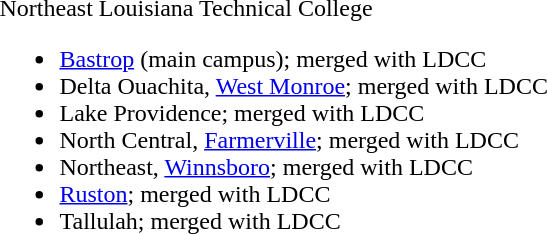<table>
<tr ---- valign="top">
<td><br>Northeast Louisiana Technical College<ul><li><a href='#'>Bastrop</a>  (main campus); merged with LDCC</li><li>Delta Ouachita, <a href='#'>West Monroe</a>; merged with LDCC</li><li>Lake Providence; merged with LDCC</li><li>North Central, <a href='#'>Farmerville</a>; merged with LDCC</li><li>Northeast, <a href='#'>Winnsboro</a>; merged with LDCC</li><li><a href='#'>Ruston</a>; merged with LDCC</li><li>Tallulah; merged with LDCC</li></ul></td>
</tr>
</table>
